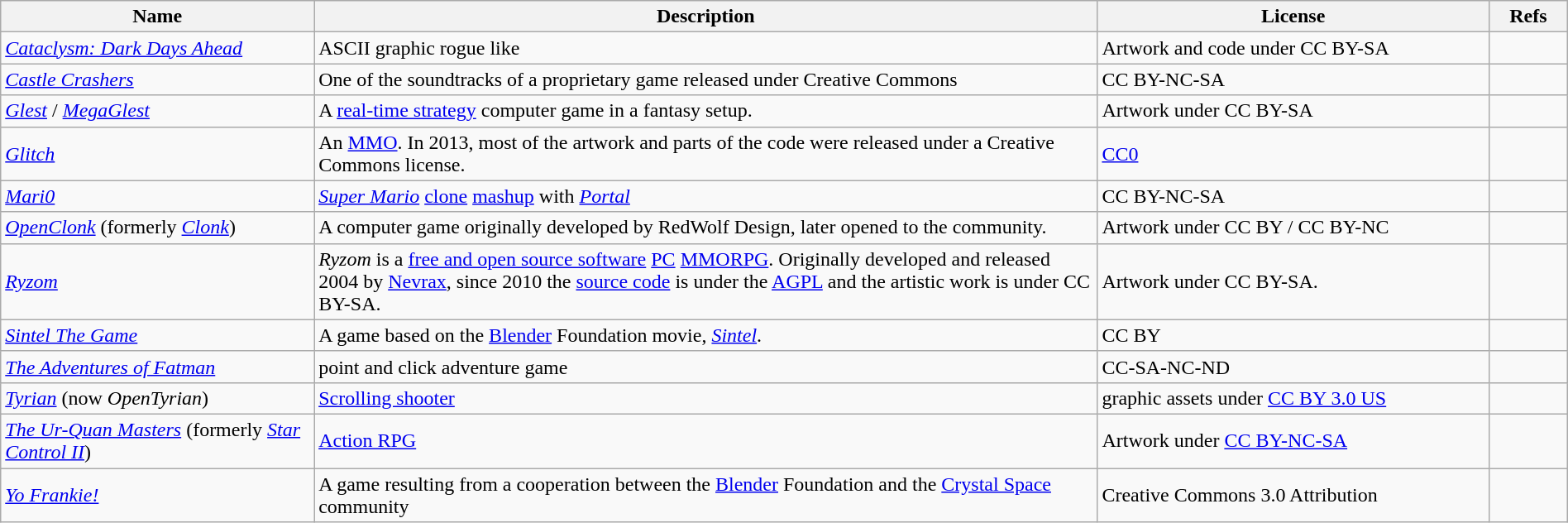<table class="wikitable sortable" style="width:100%;">
<tr>
<th style="width:20%">Name</th>
<th style="width:50%">Description</th>
<th style="width:25%">License</th>
<th style="width:5%">Refs</th>
</tr>
<tr>
<td><em><a href='#'>Cataclysm: Dark Days Ahead</a></em></td>
<td>ASCII graphic rogue like</td>
<td>Artwork and code under CC BY-SA</td>
<td></td>
</tr>
<tr>
<td><em><a href='#'>Castle Crashers</a></em></td>
<td>One of the soundtracks of a proprietary game  released under Creative Commons</td>
<td>CC BY-NC-SA</td>
<td></td>
</tr>
<tr>
<td><em><a href='#'>Glest</a></em> / <em><a href='#'>MegaGlest</a></em></td>
<td>A <a href='#'>real-time strategy</a> computer game in a fantasy setup.</td>
<td>Artwork under CC BY-SA</td>
<td></td>
</tr>
<tr>
<td><em><a href='#'>Glitch</a></em></td>
<td>An <a href='#'>MMO</a>. In 2013, most of the artwork and parts of the code were released under a Creative Commons license.</td>
<td><a href='#'>CC0</a></td>
<td></td>
</tr>
<tr>
<td><em><a href='#'>Mari0</a></em></td>
<td><em><a href='#'>Super Mario</a></em> <a href='#'>clone</a> <a href='#'>mashup</a> with <em><a href='#'>Portal</a></em></td>
<td>CC BY-NC-SA</td>
<td></td>
</tr>
<tr>
<td><em><a href='#'>OpenClonk</a></em> (formerly <em><a href='#'>Clonk</a></em>)</td>
<td>A computer game originally developed by RedWolf Design, later opened to the community.</td>
<td>Artwork under CC BY / CC BY-NC</td>
<td></td>
</tr>
<tr>
<td><em><a href='#'>Ryzom</a></em></td>
<td><em>Ryzom</em> is a <a href='#'>free and open source software</a> <a href='#'>PC</a> <a href='#'>MMORPG</a>. Originally developed and released 2004 by <a href='#'>Nevrax</a>, since 2010 the <a href='#'>source code</a> is under the <a href='#'>AGPL</a> and the artistic work is under CC BY-SA.</td>
<td>Artwork under CC BY-SA.</td>
<td></td>
</tr>
<tr>
<td><em><a href='#'>Sintel The Game</a></em></td>
<td>A game based on the <a href='#'>Blender</a> Foundation movie, <em><a href='#'>Sintel</a></em>.</td>
<td>CC BY</td>
<td></td>
</tr>
<tr>
<td><em><a href='#'>The Adventures of Fatman</a></em></td>
<td>point and click adventure game</td>
<td>CC-SA-NC-ND</td>
<td></td>
</tr>
<tr>
<td><em><a href='#'>Tyrian</a></em> (now <em>OpenTyrian</em>)</td>
<td><a href='#'>Scrolling shooter</a></td>
<td>graphic assets under <a href='#'>CC BY 3.0 US</a></td>
<td></td>
</tr>
<tr>
<td><em><a href='#'>The Ur-Quan Masters</a></em> (formerly <em><a href='#'>Star Control II</a></em>)</td>
<td><a href='#'>Action RPG</a></td>
<td>Artwork under <a href='#'>CC BY-NC-SA</a></td>
<td></td>
</tr>
<tr>
<td><em><a href='#'>Yo Frankie!</a></em></td>
<td>A game resulting from a cooperation between the <a href='#'>Blender</a> Foundation and the <a href='#'>Crystal Space</a> community</td>
<td>Creative Commons 3.0 Attribution</td>
<td></td>
</tr>
</table>
